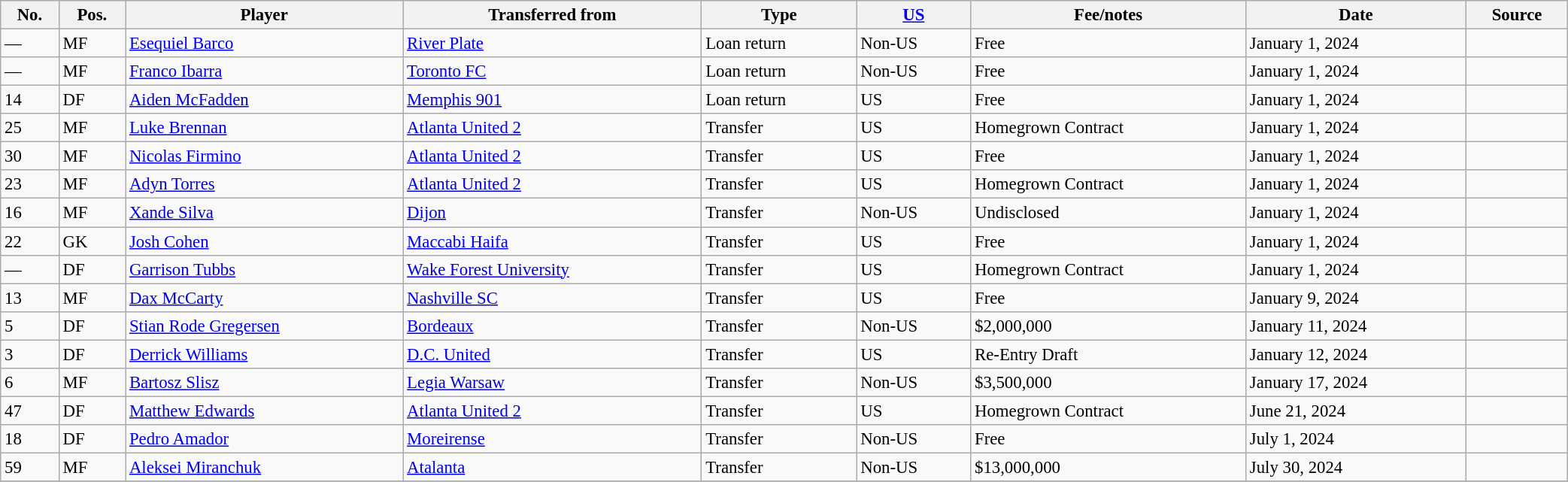<table class="wikitable sortable" style="width:110%; text-align:center; font-size:95%; text-align:left;">
<tr>
<th>No.</th>
<th>Pos.</th>
<th>Player</th>
<th>Transferred from</th>
<th>Type</th>
<th><a href='#'>US</a></th>
<th>Fee/notes</th>
<th>Date</th>
<th>Source</th>
</tr>
<tr>
<td>—</td>
<td>MF</td>
<td> <a href='#'>Esequiel Barco</a></td>
<td> <a href='#'>River Plate</a></td>
<td>Loan return</td>
<td>Non-US</td>
<td>Free</td>
<td>January 1, 2024</td>
<td></td>
</tr>
<tr>
<td>—</td>
<td>MF</td>
<td> <a href='#'>Franco Ibarra</a></td>
<td> <a href='#'>Toronto FC</a></td>
<td>Loan return</td>
<td>Non-US</td>
<td>Free</td>
<td>January 1, 2024</td>
<td></td>
</tr>
<tr>
<td>14</td>
<td>DF</td>
<td> <a href='#'>Aiden McFadden</a></td>
<td> <a href='#'>Memphis 901</a></td>
<td>Loan return</td>
<td>US</td>
<td>Free</td>
<td>January 1, 2024</td>
<td></td>
</tr>
<tr>
<td>25</td>
<td>MF</td>
<td> <a href='#'>Luke Brennan</a></td>
<td> <a href='#'>Atlanta United 2</a></td>
<td>Transfer</td>
<td>US</td>
<td>Homegrown Contract</td>
<td>January 1, 2024</td>
<td></td>
</tr>
<tr>
<td>30</td>
<td>MF</td>
<td> <a href='#'>Nicolas Firmino</a></td>
<td> <a href='#'>Atlanta United 2</a></td>
<td>Transfer</td>
<td>US</td>
<td>Free</td>
<td>January 1, 2024</td>
<td></td>
</tr>
<tr>
<td>23</td>
<td>MF</td>
<td> <a href='#'>Adyn Torres</a></td>
<td> <a href='#'>Atlanta United 2</a></td>
<td>Transfer</td>
<td>US</td>
<td>Homegrown Contract</td>
<td>January 1, 2024</td>
<td></td>
</tr>
<tr>
<td>16</td>
<td>MF</td>
<td> <a href='#'>Xande Silva</a></td>
<td> <a href='#'>Dijon</a></td>
<td>Transfer</td>
<td>Non-US</td>
<td>Undisclosed</td>
<td>January 1, 2024</td>
<td></td>
</tr>
<tr>
<td>22</td>
<td>GK</td>
<td> <a href='#'>Josh Cohen</a></td>
<td> <a href='#'>Maccabi Haifa</a></td>
<td>Transfer</td>
<td>US</td>
<td>Free</td>
<td>January 1, 2024</td>
<td></td>
</tr>
<tr>
<td>—</td>
<td>DF</td>
<td> <a href='#'>Garrison Tubbs</a></td>
<td> <a href='#'>Wake Forest University</a></td>
<td>Transfer</td>
<td>US</td>
<td>Homegrown Contract</td>
<td>January 1, 2024</td>
<td></td>
</tr>
<tr>
<td>13</td>
<td>MF</td>
<td> <a href='#'>Dax McCarty</a></td>
<td> <a href='#'>Nashville SC</a></td>
<td>Transfer</td>
<td>US</td>
<td>Free</td>
<td>January 9, 2024</td>
<td></td>
</tr>
<tr>
<td>5</td>
<td>DF</td>
<td> <a href='#'>Stian Rode Gregersen</a></td>
<td> <a href='#'>Bordeaux</a></td>
<td>Transfer</td>
<td>Non-US</td>
<td>$2,000,000</td>
<td>January 11, 2024</td>
<td></td>
</tr>
<tr>
<td>3</td>
<td>DF</td>
<td> <a href='#'>Derrick Williams</a></td>
<td> <a href='#'>D.C. United</a></td>
<td>Transfer</td>
<td>US</td>
<td>Re-Entry Draft</td>
<td>January 12, 2024</td>
<td></td>
</tr>
<tr>
<td>6</td>
<td>MF</td>
<td> <a href='#'>Bartosz Slisz</a></td>
<td> <a href='#'>Legia Warsaw</a></td>
<td>Transfer</td>
<td>Non-US</td>
<td>$3,500,000</td>
<td>January 17, 2024</td>
<td></td>
</tr>
<tr>
<td>47</td>
<td>DF</td>
<td> <a href='#'>Matthew Edwards</a></td>
<td> <a href='#'>Atlanta United 2</a></td>
<td>Transfer</td>
<td>US</td>
<td>Homegrown Contract</td>
<td>June 21, 2024</td>
<td></td>
</tr>
<tr>
<td>18</td>
<td>DF</td>
<td> <a href='#'>Pedro Amador</a></td>
<td> <a href='#'>Moreirense</a></td>
<td>Transfer</td>
<td>Non-US</td>
<td>Free</td>
<td>July 1, 2024</td>
<td></td>
</tr>
<tr>
<td>59</td>
<td>MF</td>
<td> <a href='#'>Aleksei Miranchuk</a></td>
<td> <a href='#'>Atalanta</a></td>
<td>Transfer</td>
<td>Non-US</td>
<td>$13,000,000</td>
<td>July 30, 2024</td>
<td></td>
</tr>
<tr>
</tr>
</table>
